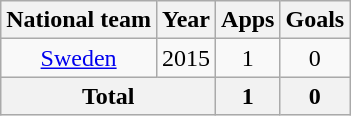<table class="wikitable" style="text-align:center">
<tr>
<th>National team</th>
<th>Year</th>
<th>Apps</th>
<th>Goals</th>
</tr>
<tr>
<td><a href='#'>Sweden</a></td>
<td>2015</td>
<td>1</td>
<td>0</td>
</tr>
<tr>
<th colspan="2">Total</th>
<th>1</th>
<th>0</th>
</tr>
</table>
